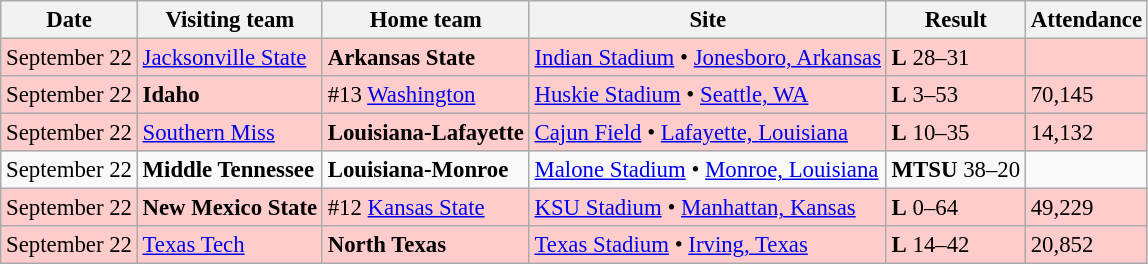<table class="wikitable" style="font-size:95%;">
<tr>
<th>Date</th>
<th>Visiting team</th>
<th>Home team</th>
<th>Site</th>
<th>Result</th>
<th>Attendance</th>
</tr>
<tr style="background:#fcc;">
<td>September 22</td>
<td><a href='#'>Jacksonville State</a></td>
<td><strong>Arkansas State</strong></td>
<td><a href='#'>Indian Stadium</a> • <a href='#'>Jonesboro, Arkansas</a></td>
<td><strong>L</strong> 28–31</td>
<td></td>
</tr>
<tr style="background:#fcc;">
<td>September 22</td>
<td><strong>Idaho</strong></td>
<td>#13 <a href='#'>Washington</a></td>
<td><a href='#'>Huskie Stadium</a> • <a href='#'>Seattle, WA</a></td>
<td><strong>L</strong> 3–53</td>
<td>70,145</td>
</tr>
<tr style="background:#fcc;">
<td>September 22</td>
<td><a href='#'>Southern Miss</a></td>
<td><strong>Louisiana-Lafayette</strong></td>
<td><a href='#'>Cajun Field</a> • <a href='#'>Lafayette, Louisiana</a></td>
<td><strong>L</strong> 10–35</td>
<td>14,132</td>
</tr>
<tr style=>
<td>September 22</td>
<td><strong>Middle Tennessee</strong></td>
<td><strong>Louisiana-Monroe</strong></td>
<td><a href='#'>Malone Stadium</a> • <a href='#'>Monroe, Louisiana</a></td>
<td><strong>MTSU</strong> 38–20</td>
<td></td>
</tr>
<tr style="background:#fcc;">
<td>September 22</td>
<td><strong>New Mexico State</strong></td>
<td>#12 <a href='#'>Kansas State</a></td>
<td><a href='#'>KSU Stadium</a> • <a href='#'>Manhattan, Kansas</a></td>
<td><strong>L</strong> 0–64</td>
<td>49,229</td>
</tr>
<tr style="background:#fcc;">
<td>September 22</td>
<td><a href='#'>Texas Tech</a></td>
<td><strong>North Texas</strong></td>
<td><a href='#'>Texas Stadium</a> • <a href='#'>Irving, Texas</a></td>
<td><strong>L</strong> 14–42</td>
<td>20,852</td>
</tr>
</table>
